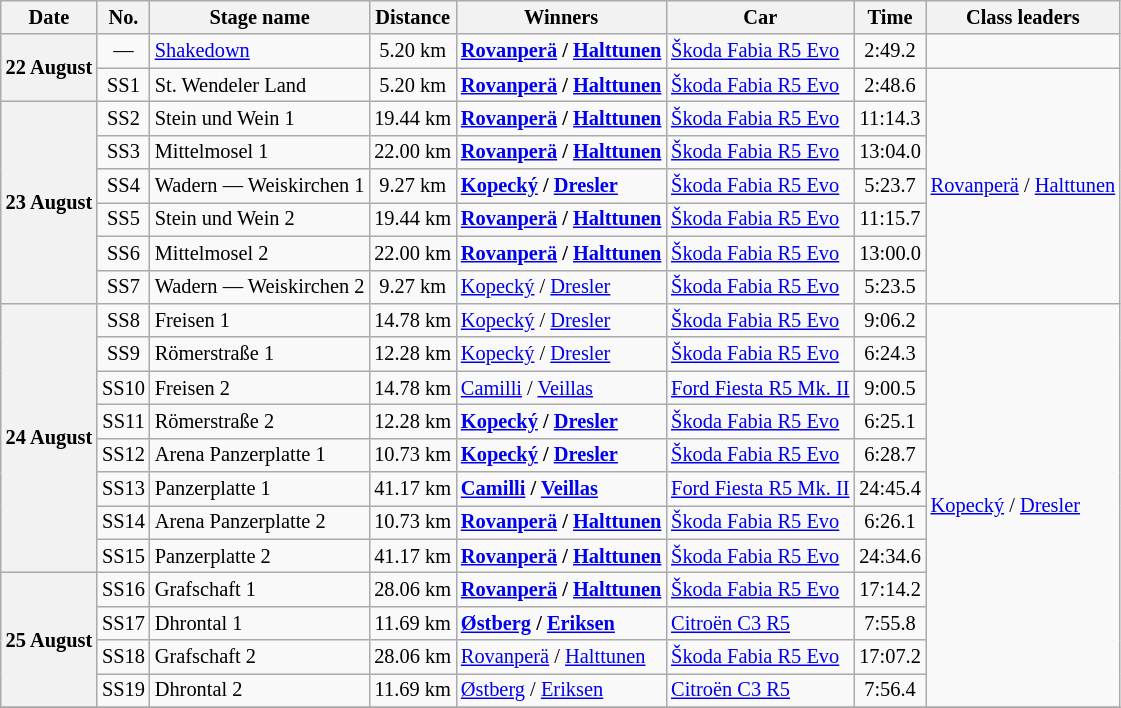<table class="wikitable" style="font-size: 85%;">
<tr>
<th>Date</th>
<th>No.</th>
<th>Stage name</th>
<th>Distance</th>
<th>Winners</th>
<th>Car</th>
<th>Time</th>
<th>Class leaders</th>
</tr>
<tr>
<th nowrap rowspan="2">22 August</th>
<td align="center">—</td>
<td nowrap><a href='#'>Shakedown</a></td>
<td align="center">5.20 km</td>
<td nowrap><strong><a href='#'>Rovanperä</a> / <a href='#'>Halttunen</a></strong></td>
<td nowrap><a href='#'>Škoda Fabia R5 Evo</a></td>
<td align="center">2:49.2</td>
<td></td>
</tr>
<tr>
<td align="center">SS1</td>
<td>St. Wendeler Land</td>
<td align="center">5.20 km</td>
<td><strong><a href='#'>Rovanperä</a> / <a href='#'>Halttunen</a></strong></td>
<td><a href='#'>Škoda Fabia R5 Evo</a></td>
<td align="center">2:48.6</td>
<td rowspan="7" nowrap><a href='#'>Rovanperä</a> / <a href='#'>Halttunen</a></td>
</tr>
<tr>
<th rowspan="6">23 August</th>
<td align="center">SS2</td>
<td>Stein und Wein 1</td>
<td align="center">19.44 km</td>
<td><strong><a href='#'>Rovanperä</a> / <a href='#'>Halttunen</a></strong></td>
<td><a href='#'>Škoda Fabia R5 Evo</a></td>
<td align="center">11:14.3</td>
</tr>
<tr>
<td align="center">SS3</td>
<td>Mittelmosel 1</td>
<td align="center">22.00 km</td>
<td><strong><a href='#'>Rovanperä</a> / <a href='#'>Halttunen</a></strong></td>
<td><a href='#'>Škoda Fabia R5 Evo</a></td>
<td align="center">13:04.0</td>
</tr>
<tr>
<td align="center">SS4</td>
<td>Wadern — Weiskirchen 1</td>
<td align="center">9.27 km</td>
<td><strong><a href='#'>Kopecký</a> / <a href='#'>Dresler</a></strong></td>
<td><a href='#'>Škoda Fabia R5 Evo</a></td>
<td align="center">5:23.7</td>
</tr>
<tr>
<td align="center">SS5</td>
<td>Stein und Wein 2</td>
<td align="center">19.44 km</td>
<td><strong><a href='#'>Rovanperä</a> / <a href='#'>Halttunen</a></strong></td>
<td><a href='#'>Škoda Fabia R5 Evo</a></td>
<td align="center">11:15.7</td>
</tr>
<tr>
<td align="center">SS6</td>
<td>Mittelmosel 2</td>
<td align="center">22.00 km</td>
<td><strong><a href='#'>Rovanperä</a> / <a href='#'>Halttunen</a></strong></td>
<td><a href='#'>Škoda Fabia R5 Evo</a></td>
<td align="center">13:00.0</td>
</tr>
<tr>
<td align="center">SS7</td>
<td>Wadern — Weiskirchen 2</td>
<td align="center">9.27 km</td>
<td><a href='#'>Kopecký</a> / <a href='#'>Dresler</a></td>
<td><a href='#'>Škoda Fabia R5 Evo</a></td>
<td align="center">5:23.5</td>
</tr>
<tr>
<th rowspan="8">24 August</th>
<td align="center">SS8</td>
<td>Freisen 1</td>
<td align="center">14.78 km</td>
<td><a href='#'>Kopecký</a> / <a href='#'>Dresler</a></td>
<td><a href='#'>Škoda Fabia R5 Evo</a></td>
<td align="center">9:06.2</td>
<td rowspan="12"><a href='#'>Kopecký</a> / <a href='#'>Dresler</a></td>
</tr>
<tr>
<td align="center">SS9</td>
<td>Römerstraße 1</td>
<td align="center">12.28 km</td>
<td><a href='#'>Kopecký</a> / <a href='#'>Dresler</a></td>
<td><a href='#'>Škoda Fabia R5 Evo</a></td>
<td align="center">6:24.3</td>
</tr>
<tr>
<td align="center">SS10</td>
<td>Freisen 2</td>
<td align="center">14.78 km</td>
<td><a href='#'>Camilli</a> / <a href='#'>Veillas</a></td>
<td><a href='#'>Ford Fiesta R5 Mk. II</a></td>
<td align="center">9:00.5</td>
</tr>
<tr>
<td align="center">SS11</td>
<td>Römerstraße 2</td>
<td align="center">12.28 km</td>
<td><strong><a href='#'>Kopecký</a> / <a href='#'>Dresler</a></strong></td>
<td><a href='#'>Škoda Fabia R5 Evo</a></td>
<td align="center">6:25.1</td>
</tr>
<tr>
<td align="center">SS12</td>
<td>Arena Panzerplatte 1</td>
<td align="center">10.73 km</td>
<td><strong><a href='#'>Kopecký</a> / <a href='#'>Dresler</a></strong></td>
<td><a href='#'>Škoda Fabia R5 Evo</a></td>
<td align="center">6:28.7</td>
</tr>
<tr>
<td align="center">SS13</td>
<td>Panzerplatte 1</td>
<td align="center">41.17 km</td>
<td><strong><a href='#'>Camilli</a> / <a href='#'>Veillas</a></strong></td>
<td nowrap><a href='#'>Ford Fiesta R5 Mk. II</a></td>
<td align="center">24:45.4</td>
</tr>
<tr>
<td align="center">SS14</td>
<td>Arena Panzerplatte 2</td>
<td align="center">10.73 km</td>
<td><strong><a href='#'>Rovanperä</a> / <a href='#'>Halttunen</a></strong></td>
<td><a href='#'>Škoda Fabia R5 Evo</a></td>
<td align="center">6:26.1</td>
</tr>
<tr>
<td align="center">SS15</td>
<td>Panzerplatte 2</td>
<td align="center">41.17 km</td>
<td><strong><a href='#'>Rovanperä</a> / <a href='#'>Halttunen</a></strong></td>
<td><a href='#'>Škoda Fabia R5 Evo</a></td>
<td align="center">24:34.6</td>
</tr>
<tr>
<th rowspan="4">25 August</th>
<td align="center">SS16</td>
<td>Grafschaft 1</td>
<td align="center">28.06 km</td>
<td><strong><a href='#'>Rovanperä</a> / <a href='#'>Halttunen</a></strong></td>
<td><a href='#'>Škoda Fabia R5 Evo</a></td>
<td align="center">17:14.2</td>
</tr>
<tr>
<td align="center">SS17</td>
<td>Dhrontal 1</td>
<td align="center">11.69 km</td>
<td><strong><a href='#'>Østberg</a> / <a href='#'>Eriksen</a></strong></td>
<td><a href='#'>Citroën C3 R5</a></td>
<td align="center">7:55.8</td>
</tr>
<tr>
<td align="center">SS18</td>
<td>Grafschaft 2</td>
<td align="center">28.06 km</td>
<td><a href='#'>Rovanperä</a> / <a href='#'>Halttunen</a></td>
<td><a href='#'>Škoda Fabia R5 Evo</a></td>
<td align="center">17:07.2</td>
</tr>
<tr>
<td align="center">SS19</td>
<td>Dhrontal 2</td>
<td align="center">11.69 km</td>
<td><a href='#'>Østberg</a> / <a href='#'>Eriksen</a></td>
<td><a href='#'>Citroën C3 R5</a></td>
<td align="center">7:56.4</td>
</tr>
<tr>
</tr>
</table>
